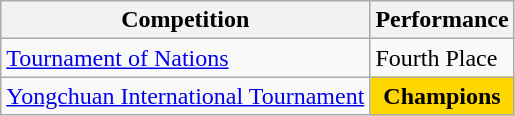<table class="wikitable">
<tr>
<th>Competition</th>
<th>Performance</th>
</tr>
<tr>
<td><a href='#'>Tournament of Nations</a></td>
<td>Fourth Place</td>
</tr>
<tr>
<td><a href='#'>Yongchuan International Tournament</a></td>
<td align=center bgcolor=gold><strong>Champions</strong></td>
</tr>
</table>
